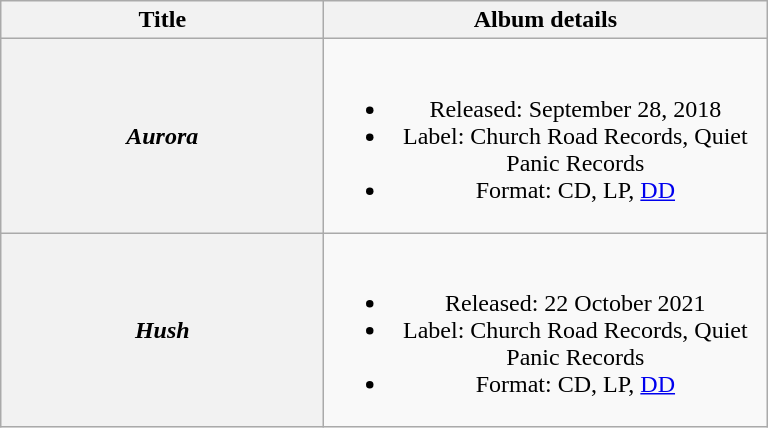<table class="wikitable plainrowheaders" style="text-align:center;" border="1">
<tr>
<th scope="col" style="width:13em;">Title</th>
<th scope="col" style="width:18em;">Album details</th>
</tr>
<tr>
<th scope="row"><em>Aurora</em></th>
<td><br><ul><li>Released: September 28, 2018</li><li>Label: Church Road Records, Quiet Panic Records</li><li>Format: CD, LP, <a href='#'>DD</a></li></ul></td>
</tr>
<tr>
<th scope="row"><em>Hush</em></th>
<td><br><ul><li>Released: 22 October 2021</li><li>Label: Church Road Records, Quiet Panic Records</li><li>Format: CD, LP, <a href='#'>DD</a></li></ul></td>
</tr>
</table>
